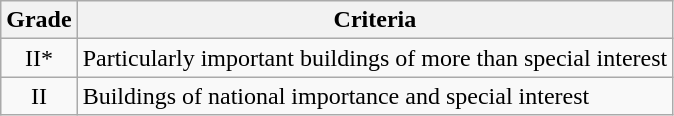<table class="wikitable">
<tr>
<th>Grade</th>
<th>Criteria</th>
</tr>
<tr>
<td align="center" >II*</td>
<td>Particularly important buildings of more than special interest</td>
</tr>
<tr>
<td align="center" >II</td>
<td>Buildings of national importance and special interest</td>
</tr>
</table>
